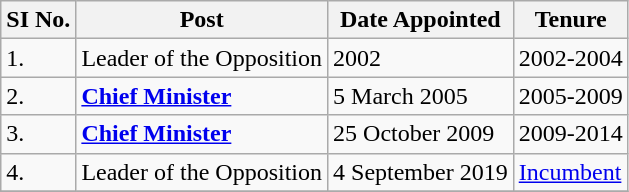<table class ="wikitable">
<tr>
<th>SI No.</th>
<th>Post</th>
<th>Date Appointed</th>
<th>Tenure</th>
</tr>
<tr>
<td>1.</td>
<td>Leader of the Opposition</td>
<td>2002</td>
<td>2002-2004</td>
</tr>
<tr>
<td>2.</td>
<td><strong><a href='#'>Chief Minister</a></strong></td>
<td>5 March 2005</td>
<td>2005-2009</td>
</tr>
<tr>
<td>3.</td>
<td><strong><a href='#'>Chief Minister</a></strong></td>
<td>25 October 2009</td>
<td>2009-2014</td>
</tr>
<tr>
<td>4.</td>
<td>Leader of the Opposition</td>
<td>4 September 2019</td>
<td><a href='#'>Incumbent</a></td>
</tr>
<tr>
</tr>
</table>
